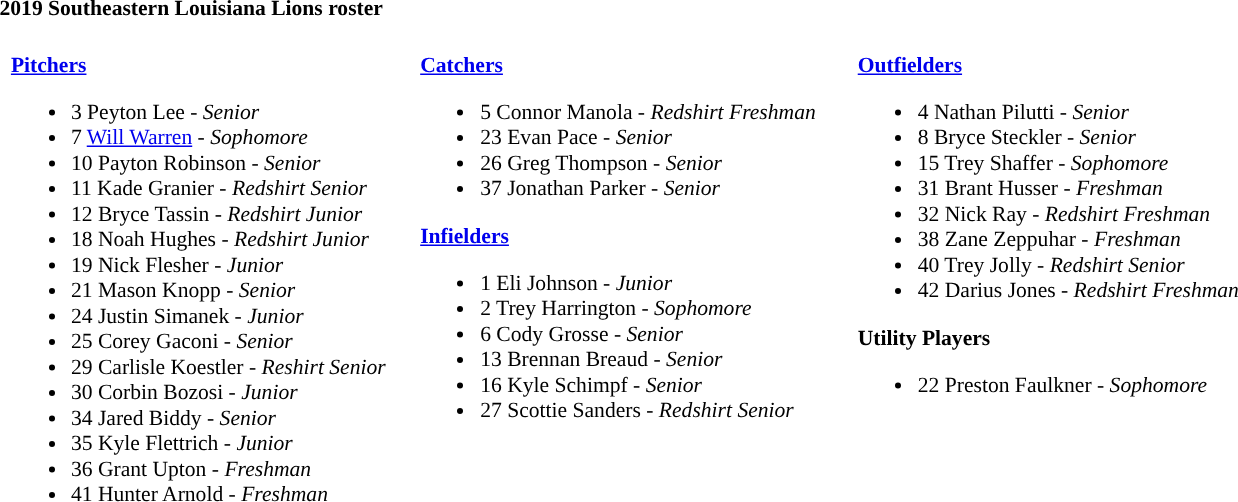<table class="toccolours" style="text-align: left; font-size:90%;">
<tr>
<th colspan="9">2019 Southeastern Louisiana Lions roster</th>
</tr>
<tr>
<td width="03"> </td>
<td valign="top"><br><strong><a href='#'>Pitchers</a></strong><ul><li>3 Peyton Lee - <em>Senior</em></li><li>7 <a href='#'>Will Warren</a> - <em>Sophomore</em></li><li>10 Payton Robinson - <em>Senior</em></li><li>11 Kade Granier - <em>Redshirt Senior</em></li><li>12 Bryce Tassin - <em>Redshirt Junior</em></li><li>18 Noah Hughes - <em>Redshirt Junior</em></li><li>19 Nick Flesher - <em>Junior</em></li><li>21 Mason Knopp - <em>Senior</em></li><li>24 Justin Simanek - <em>Junior</em></li><li>25 Corey Gaconi - <em>Senior</em></li><li>29 Carlisle Koestler - <em>Reshirt Senior</em></li><li>30 Corbin Bozosi - <em>Junior</em></li><li>34 Jared Biddy - <em>Senior</em></li><li>35 Kyle Flettrich - <em>Junior</em></li><li>36 Grant Upton - <em>Freshman</em></li><li>41 Hunter Arnold - <em>Freshman</em></li></ul></td>
<td width="15"> </td>
<td valign="top"><br><strong><a href='#'>Catchers</a></strong><ul><li>5 Connor Manola - <em>Redshirt Freshman</em></li><li>23 Evan Pace - <em>Senior</em></li><li>26 Greg Thompson - <em>Senior</em></li><li>37 Jonathan Parker - <em>Senior</em></li></ul><strong><a href='#'>Infielders</a></strong><ul><li>1 Eli Johnson - <em>Junior</em></li><li>2 Trey Harrington - <em>Sophomore</em></li><li>6 Cody Grosse - <em>Senior</em></li><li>13 Brennan Breaud - <em>Senior</em></li><li>16 Kyle Schimpf - <em>Senior</em></li><li>27 Scottie Sanders - <em>Redshirt Senior</em></li></ul></td>
<td width="20"> </td>
<td valign="top"><br><strong><a href='#'>Outfielders</a></strong><ul><li>4 Nathan Pilutti - <em>Senior</em></li><li>8 Bryce Steckler - <em>Senior</em></li><li>15 Trey Shaffer - <em>Sophomore</em></li><li>31 Brant Husser - <em>Freshman</em></li><li>32 Nick Ray - <em>Redshirt Freshman</em></li><li>38 Zane Zeppuhar - <em>Freshman</em></li><li>40 Trey Jolly - <em>Redshirt Senior</em></li><li>42 Darius Jones - <em>Redshirt Freshman</em></li></ul><strong>Utility Players</strong><ul><li>22 Preston Faulkner - <em>Sophomore</em></li></ul></td>
</tr>
</table>
